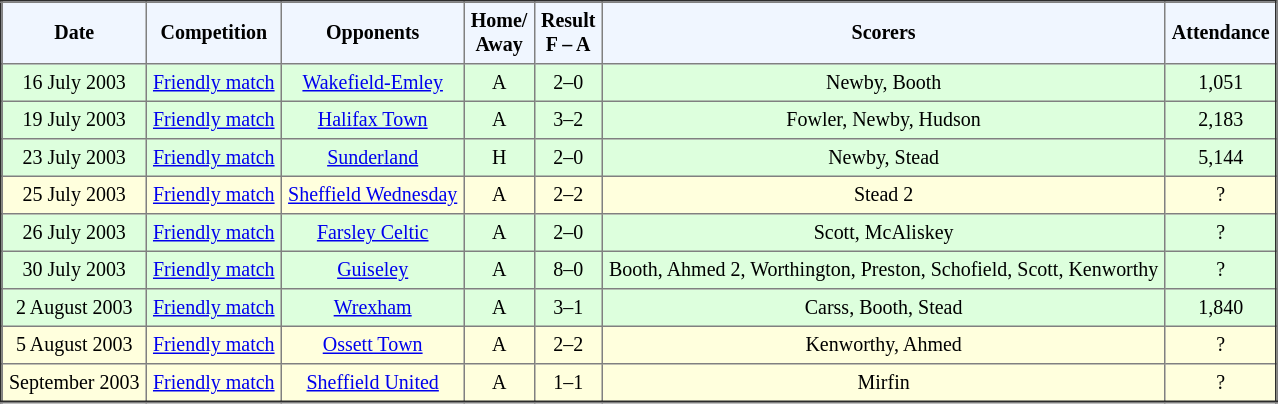<table border="2" cellpadding="4" style="border-collapse:collapse; text-align:center; font-size:smaller;">
<tr style="background:#f0f6ff;">
<th><strong>Date</strong></th>
<th><strong>Competition</strong></th>
<th><strong>Opponents</strong></th>
<th><strong>Home/<br>Away</strong></th>
<th><strong>Result<br>F – A</strong></th>
<th><strong>Scorers</strong></th>
<th><strong>Attendance</strong></th>
</tr>
<tr bgcolor="#ddffdd">
<td>16 July 2003</td>
<td><a href='#'>Friendly match</a></td>
<td><a href='#'>Wakefield-Emley</a></td>
<td>A</td>
<td>2–0</td>
<td>Newby, Booth</td>
<td>1,051</td>
</tr>
<tr bgcolor="#ddffdd">
<td>19 July 2003</td>
<td><a href='#'>Friendly match</a></td>
<td><a href='#'>Halifax Town</a></td>
<td>A</td>
<td>3–2</td>
<td>Fowler, Newby, Hudson</td>
<td>2,183</td>
</tr>
<tr bgcolor="#ddffdd">
<td>23 July 2003</td>
<td><a href='#'>Friendly match</a></td>
<td><a href='#'>Sunderland</a></td>
<td>H</td>
<td>2–0</td>
<td>Newby, Stead</td>
<td>5,144</td>
</tr>
<tr bgcolor="#ffffdd">
<td>25 July 2003</td>
<td><a href='#'>Friendly match</a></td>
<td><a href='#'>Sheffield Wednesday</a></td>
<td>A</td>
<td>2–2</td>
<td>Stead 2</td>
<td>?</td>
</tr>
<tr bgcolor="#ddffdd">
<td>26 July 2003</td>
<td><a href='#'>Friendly match</a></td>
<td><a href='#'>Farsley Celtic</a></td>
<td>A</td>
<td>2–0</td>
<td>Scott, McAliskey</td>
<td>?</td>
</tr>
<tr bgcolor="#ddffdd">
<td>30 July 2003</td>
<td><a href='#'>Friendly match</a></td>
<td><a href='#'>Guiseley</a></td>
<td>A</td>
<td>8–0</td>
<td>Booth, Ahmed 2, Worthington, Preston, Schofield, Scott, Kenworthy</td>
<td>?</td>
</tr>
<tr bgcolor="#ddffdd">
<td>2 August 2003</td>
<td><a href='#'>Friendly match</a></td>
<td><a href='#'>Wrexham</a></td>
<td>A</td>
<td>3–1</td>
<td>Carss, Booth, Stead</td>
<td>1,840</td>
</tr>
<tr bgcolor="#ffffdd">
<td>5 August 2003</td>
<td><a href='#'>Friendly match</a></td>
<td><a href='#'>Ossett Town</a></td>
<td>A</td>
<td>2–2</td>
<td>Kenworthy, Ahmed</td>
<td>?</td>
</tr>
<tr bgcolor="#ffffdd">
<td>September 2003</td>
<td><a href='#'>Friendly match</a></td>
<td><a href='#'>Sheffield United</a></td>
<td>A</td>
<td>1–1</td>
<td>Mirfin</td>
<td>?</td>
</tr>
</table>
